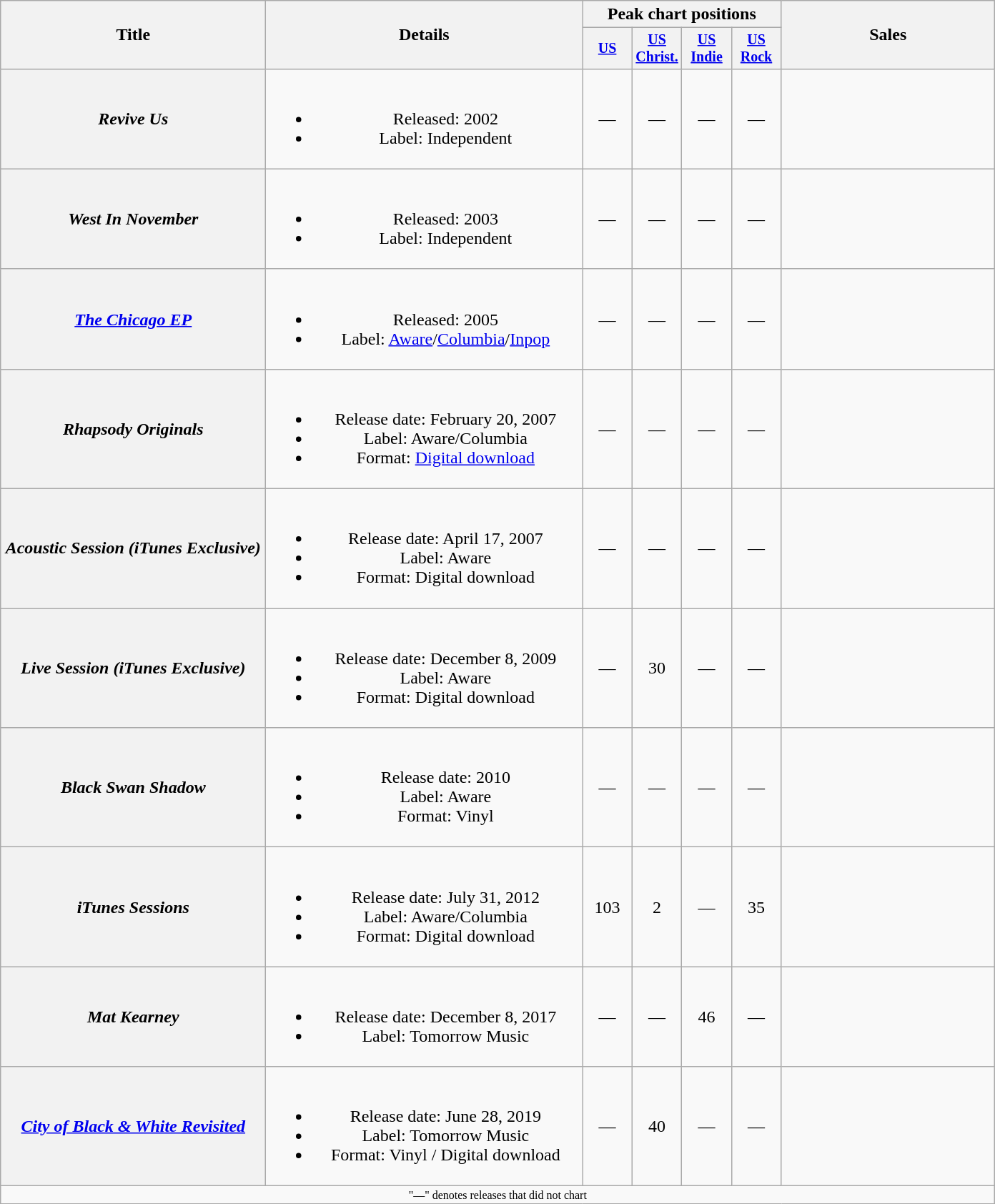<table class="wikitable plainrowheaders" style="text-align:center;">
<tr>
<th rowspan="2" style="width:15em;">Title</th>
<th rowspan="2" style="width:18em;">Details</th>
<th colspan="4">Peak chart positions</th>
<th rowspan="2" style="width:12em;">Sales</th>
</tr>
<tr style="font-size:smaller;">
<th style="width:40px;"><a href='#'>US</a><br></th>
<th style="width:40px;"><a href='#'>US Christ.</a><br></th>
<th style="width:40px;"><a href='#'>US<br>Indie</a><br></th>
<th style="width:40px;"><a href='#'>US Rock</a><br></th>
</tr>
<tr>
<th scope="row"><em>Revive Us</em></th>
<td><br><ul><li>Released: 2002</li><li>Label: Independent</li></ul></td>
<td>—</td>
<td>—</td>
<td>—</td>
<td>—</td>
<td style="text-align:left;"></td>
</tr>
<tr>
<th scope="row"><em>West In November</em></th>
<td><br><ul><li>Released: 2003</li><li>Label: Independent</li></ul></td>
<td>—</td>
<td>—</td>
<td>—</td>
<td>—</td>
<td style="text-align:left;"></td>
</tr>
<tr>
<th scope="row"><em><a href='#'>The Chicago EP</a></em></th>
<td><br><ul><li>Released: 2005</li><li>Label: <a href='#'>Aware</a>/<a href='#'>Columbia</a>/<a href='#'>Inpop</a></li></ul></td>
<td>—</td>
<td>—</td>
<td>—</td>
<td>—</td>
<td style="text-align:left;"></td>
</tr>
<tr>
<th scope="row"><em>Rhapsody Originals</em></th>
<td><br><ul><li>Release date: February 20, 2007</li><li>Label: Aware/Columbia</li><li>Format: <a href='#'>Digital download</a></li></ul></td>
<td>—</td>
<td>—</td>
<td>—</td>
<td>—</td>
<td style="text-align:left;"></td>
</tr>
<tr>
<th scope="row"><em>Acoustic Session (iTunes Exclusive)</em></th>
<td><br><ul><li>Release date: April 17, 2007</li><li>Label: Aware</li><li>Format: Digital download</li></ul></td>
<td>—</td>
<td>—</td>
<td>—</td>
<td>—</td>
<td style="text-align:left;"></td>
</tr>
<tr>
<th scope="row"><em>Live Session (iTunes Exclusive)</em></th>
<td><br><ul><li>Release date: December 8, 2009</li><li>Label: Aware</li><li>Format: Digital download</li></ul></td>
<td>—</td>
<td>30</td>
<td>—</td>
<td>—</td>
<td style="text-align:left;"></td>
</tr>
<tr>
<th scope="row"><em>Black Swan Shadow</em></th>
<td><br><ul><li>Release date: 2010</li><li>Label: Aware</li><li>Format: Vinyl</li></ul></td>
<td>—</td>
<td>—</td>
<td>—</td>
<td>—</td>
<td style="text-align:left;"></td>
</tr>
<tr>
<th scope="row"><em>iTunes Sessions</em></th>
<td><br><ul><li>Release date: July 31, 2012</li><li>Label: Aware/Columbia</li><li>Format: Digital download</li></ul></td>
<td>103</td>
<td>2</td>
<td>—</td>
<td>35</td>
<td style="text-align:left;"></td>
</tr>
<tr>
<th scope="row"><em>Mat Kearney</em></th>
<td><br><ul><li>Release date: December 8, 2017</li><li>Label: Tomorrow Music</li></ul></td>
<td>—</td>
<td>—</td>
<td>46</td>
<td>—</td>
<td style="text-align:left;"></td>
</tr>
<tr>
<th scope="row"><em><a href='#'>City of Black & White Revisited</a></em></th>
<td><br><ul><li>Release date: June 28, 2019</li><li>Label: Tomorrow Music</li><li>Format: Vinyl / Digital download</li></ul></td>
<td>—</td>
<td>40</td>
<td>—</td>
<td>—</td>
<td style="text-align:left;"></td>
</tr>
<tr>
<td colspan="10" style="font-size:8pt">"—" denotes releases that did not chart</td>
</tr>
</table>
